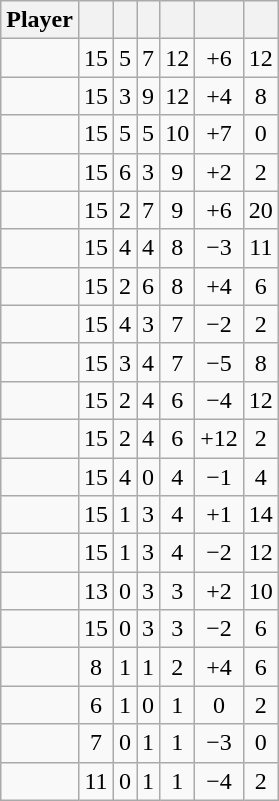<table class="wikitable sortable" style="text-align:center;">
<tr>
<th>Player</th>
<th></th>
<th></th>
<th></th>
<th></th>
<th data-sort-type="number"></th>
<th></th>
</tr>
<tr>
<td></td>
<td>15</td>
<td>5</td>
<td>7</td>
<td>12</td>
<td>+6</td>
<td>12</td>
</tr>
<tr>
<td></td>
<td>15</td>
<td>3</td>
<td>9</td>
<td>12</td>
<td>+4</td>
<td>8</td>
</tr>
<tr>
<td></td>
<td>15</td>
<td>5</td>
<td>5</td>
<td>10</td>
<td>+7</td>
<td>0</td>
</tr>
<tr>
<td></td>
<td>15</td>
<td>6</td>
<td>3</td>
<td>9</td>
<td>+2</td>
<td>2</td>
</tr>
<tr>
<td></td>
<td>15</td>
<td>2</td>
<td>7</td>
<td>9</td>
<td>+6</td>
<td>20</td>
</tr>
<tr>
<td></td>
<td>15</td>
<td>4</td>
<td>4</td>
<td>8</td>
<td>−3</td>
<td>11</td>
</tr>
<tr>
<td></td>
<td>15</td>
<td>2</td>
<td>6</td>
<td>8</td>
<td>+4</td>
<td>6</td>
</tr>
<tr>
<td></td>
<td>15</td>
<td>4</td>
<td>3</td>
<td>7</td>
<td>−2</td>
<td>2</td>
</tr>
<tr>
<td></td>
<td>15</td>
<td>3</td>
<td>4</td>
<td>7</td>
<td>−5</td>
<td>8</td>
</tr>
<tr>
<td></td>
<td>15</td>
<td>2</td>
<td>4</td>
<td>6</td>
<td>−4</td>
<td>12</td>
</tr>
<tr>
<td></td>
<td>15</td>
<td>2</td>
<td>4</td>
<td>6</td>
<td>+12</td>
<td>2</td>
</tr>
<tr>
<td></td>
<td>15</td>
<td>4</td>
<td>0</td>
<td>4</td>
<td>−1</td>
<td>4</td>
</tr>
<tr>
<td></td>
<td>15</td>
<td>1</td>
<td>3</td>
<td>4</td>
<td>+1</td>
<td>14</td>
</tr>
<tr>
<td></td>
<td>15</td>
<td>1</td>
<td>3</td>
<td>4</td>
<td>−2</td>
<td>12</td>
</tr>
<tr>
<td></td>
<td>13</td>
<td>0</td>
<td>3</td>
<td>3</td>
<td>+2</td>
<td>10</td>
</tr>
<tr>
<td></td>
<td>15</td>
<td>0</td>
<td>3</td>
<td>3</td>
<td>−2</td>
<td>6</td>
</tr>
<tr>
<td></td>
<td>8</td>
<td>1</td>
<td>1</td>
<td>2</td>
<td>+4</td>
<td>6</td>
</tr>
<tr>
<td></td>
<td>6</td>
<td>1</td>
<td>0</td>
<td>1</td>
<td>0</td>
<td>2</td>
</tr>
<tr>
<td></td>
<td>7</td>
<td>0</td>
<td>1</td>
<td>1</td>
<td>−3</td>
<td>0</td>
</tr>
<tr>
<td></td>
<td>11</td>
<td>0</td>
<td>1</td>
<td>1</td>
<td>−4</td>
<td>2</td>
</tr>
</table>
